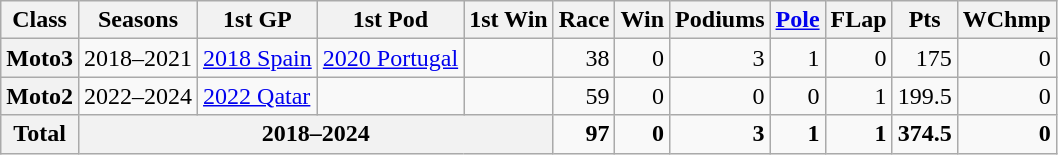<table class="wikitable" style="text-align:right;">
<tr>
<th>Class</th>
<th>Seasons</th>
<th>1st GP</th>
<th>1st Pod</th>
<th>1st Win</th>
<th>Race</th>
<th>Win</th>
<th>Podiums</th>
<th><a href='#'>Pole</a></th>
<th>FLap</th>
<th>Pts</th>
<th>WChmp</th>
</tr>
<tr>
<th>Moto3</th>
<td>2018–2021</td>
<td style="text-align:left;"><a href='#'>2018 Spain</a></td>
<td style="text-align:left;"><a href='#'>2020 Portugal</a></td>
<td style="text-align:left;"></td>
<td>38</td>
<td>0</td>
<td>3</td>
<td>1</td>
<td>0</td>
<td>175</td>
<td>0</td>
</tr>
<tr>
<th>Moto2</th>
<td>2022–2024</td>
<td style="text-align:left;"><a href='#'>2022 Qatar</a></td>
<td style="text-align:left;"></td>
<td style="text-align:left;"></td>
<td>59</td>
<td>0</td>
<td>0</td>
<td>0</td>
<td>1</td>
<td>199.5</td>
<td>0</td>
</tr>
<tr>
<th>Total</th>
<th colspan="4">2018–2024</th>
<td><strong>97</strong></td>
<td><strong>0</strong></td>
<td><strong>3</strong></td>
<td><strong>1</strong></td>
<td><strong>1</strong></td>
<td><strong>374.5</strong></td>
<td><strong>0</strong></td>
</tr>
</table>
